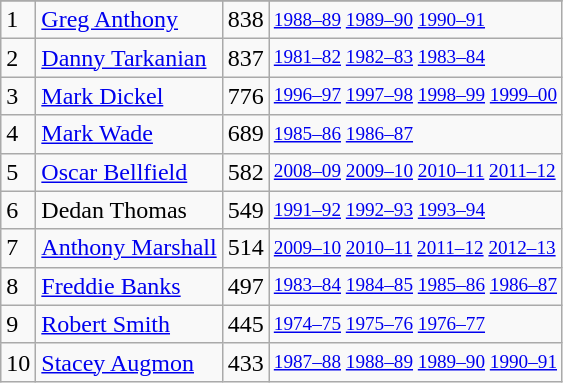<table class="wikitable">
<tr>
</tr>
<tr>
<td>1</td>
<td><a href='#'>Greg Anthony</a></td>
<td>838</td>
<td style="font-size:80%;"><a href='#'>1988–89</a> <a href='#'>1989–90</a> <a href='#'>1990–91</a></td>
</tr>
<tr>
<td>2</td>
<td><a href='#'>Danny Tarkanian</a></td>
<td>837</td>
<td style="font-size:80%;"><a href='#'>1981–82</a> <a href='#'>1982–83</a> <a href='#'>1983–84</a></td>
</tr>
<tr>
<td>3</td>
<td><a href='#'>Mark Dickel</a></td>
<td>776</td>
<td style="font-size:80%;"><a href='#'>1996–97</a> <a href='#'>1997–98</a> <a href='#'>1998–99</a> <a href='#'>1999–00</a></td>
</tr>
<tr>
<td>4</td>
<td><a href='#'>Mark Wade</a></td>
<td>689</td>
<td style="font-size:80%;"><a href='#'>1985–86</a> <a href='#'>1986–87</a></td>
</tr>
<tr>
<td>5</td>
<td><a href='#'>Oscar Bellfield</a></td>
<td>582</td>
<td style="font-size:80%;"><a href='#'>2008–09</a> <a href='#'>2009–10</a> <a href='#'>2010–11</a> <a href='#'>2011–12</a></td>
</tr>
<tr>
<td>6</td>
<td>Dedan Thomas</td>
<td>549</td>
<td style="font-size:80%;"><a href='#'>1991–92</a> <a href='#'>1992–93</a> <a href='#'>1993–94</a></td>
</tr>
<tr>
<td>7</td>
<td><a href='#'>Anthony Marshall</a></td>
<td>514</td>
<td style="font-size:80%;"><a href='#'>2009–10</a> <a href='#'>2010–11</a> <a href='#'>2011–12</a> <a href='#'>2012–13</a></td>
</tr>
<tr>
<td>8</td>
<td><a href='#'>Freddie Banks</a></td>
<td>497</td>
<td style="font-size:80%;"><a href='#'>1983–84</a> <a href='#'>1984–85</a> <a href='#'>1985–86</a> <a href='#'>1986–87</a></td>
</tr>
<tr>
<td>9</td>
<td><a href='#'>Robert Smith</a></td>
<td>445</td>
<td style="font-size:80%;"><a href='#'>1974–75</a> <a href='#'>1975–76</a> <a href='#'>1976–77</a></td>
</tr>
<tr>
<td>10</td>
<td><a href='#'>Stacey Augmon</a></td>
<td>433</td>
<td style="font-size:80%;"><a href='#'>1987–88</a> <a href='#'>1988–89</a> <a href='#'>1989–90</a> <a href='#'>1990–91</a></td>
</tr>
</table>
